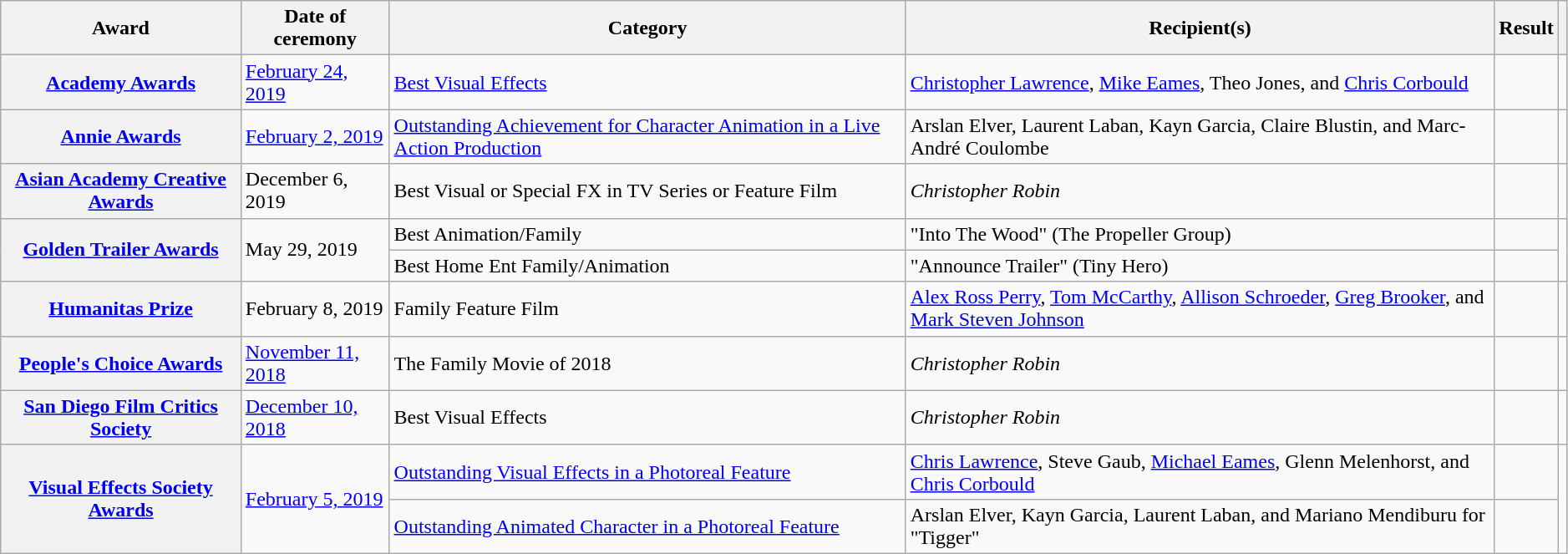<table class="wikitable sortable plainrowheaders" style="width: 99%">
<tr>
<th scope="col">Award</th>
<th scope="col">Date of ceremony</th>
<th scope="col">Category</th>
<th scope="col">Recipient(s)</th>
<th scope="col">Result</th>
<th scope="col" class="unsortable"></th>
</tr>
<tr>
<th scope="row"><a href='#'>Academy Awards</a></th>
<td><a href='#'>February 24, 2019</a></td>
<td><a href='#'>Best Visual Effects</a></td>
<td data-sort-value="Lawrence, Christopher; Eames, Mike; Jones, Theo; and Coubould, Chris"><a href='#'>Christopher Lawrence</a>, <a href='#'>Mike Eames</a>, Theo Jones, and <a href='#'>Chris Corbould</a></td>
<td></td>
<td style="text-align:center;"></td>
</tr>
<tr>
<th scope="row"><a href='#'>Annie Awards</a></th>
<td><a href='#'>February 2, 2019</a></td>
<td><a href='#'>Outstanding Achievement for Character Animation in a Live Action Production</a></td>
<td data-sort-value="Elver, Arslan; Laban, Laurent; Garcia, Kayn; Blustin, Claire; and Coulombe, Marc-André">Arslan Elver, Laurent Laban, Kayn Garcia, Claire Blustin, and Marc-André Coulombe</td>
<td></td>
<td style="text-align:center;"></td>
</tr>
<tr>
<th scope="row"><a href='#'>Asian Academy Creative Awards</a></th>
<td>December 6, 2019</td>
<td>Best Visual or Special FX in TV Series or Feature Film</td>
<td><em>Christopher Robin</em></td>
<td></td>
<td style="text-align:center;"></td>
</tr>
<tr>
<th scope="rowgroup" rowspan="2"><a href='#'>Golden Trailer Awards</a></th>
<td rowspan="2">May 29, 2019</td>
<td>Best Animation/Family</td>
<td data-sort-value="Into The Wood">"Into The Wood" (The Propeller Group)</td>
<td></td>
<td style="text-align:center;" rowspan="2"><br></td>
</tr>
<tr>
<td>Best Home Ent Family/Animation</td>
<td data-sort-value="Announce Trailer">"Announce Trailer" (Tiny Hero)</td>
<td></td>
</tr>
<tr>
<th scope="row"><a href='#'>Humanitas Prize</a></th>
<td>February 8, 2019</td>
<td>Family Feature Film</td>
<td data-sort-value="Perry, Alex Ross; McCarthy, Tom; Schroeder, Allison; Brooker, Greg; and Johnson, Mark Steven"><a href='#'>Alex Ross Perry</a>, <a href='#'>Tom McCarthy</a>, <a href='#'>Allison Schroeder</a>, <a href='#'>Greg Brooker</a>, and <a href='#'>Mark Steven Johnson</a></td>
<td></td>
<td style="text-align:center;"><br></td>
</tr>
<tr>
<th scope="row"><a href='#'>People's Choice Awards</a></th>
<td><a href='#'>November 11, 2018</a></td>
<td>The Family Movie of 2018</td>
<td><em>Christopher Robin</em></td>
<td></td>
<td style="text-align:center;"></td>
</tr>
<tr>
<th scope="row"><a href='#'>San Diego Film Critics Society</a></th>
<td><a href='#'>December 10, 2018</a></td>
<td>Best Visual Effects</td>
<td><em>Christopher Robin</em></td>
<td></td>
<td style="text-align:center;"></td>
</tr>
<tr>
<th scope="rowgroup" rowspan="2"><a href='#'>Visual Effects Society Awards</a></th>
<td rowspan="2"><a href='#'>February 5, 2019</a></td>
<td><a href='#'>Outstanding Visual Effects in a Photoreal Feature</a></td>
<td data-sort-value="Lawrence, Christopher; Gaub, Steve; Eames, Michael; Melenhorst, Glenn; and Coubould, Chris"><a href='#'>Chris Lawrence</a>, Steve Gaub, <a href='#'>Michael Eames</a>, Glenn Melenhorst, and <a href='#'>Chris Corbould</a></td>
<td></td>
<td style="text-align:center;" rowspan="2"></td>
</tr>
<tr>
<td><a href='#'>Outstanding Animated Character in a Photoreal Feature</a></td>
<td data-sort-value="Elver, Arslan; Garcia, Kayn; Laban, Laurent; and Mendiburu, Mariano">Arslan Elver, Kayn Garcia, Laurent Laban, and Mariano Mendiburu for "Tigger"</td>
<td></td>
</tr>
</table>
